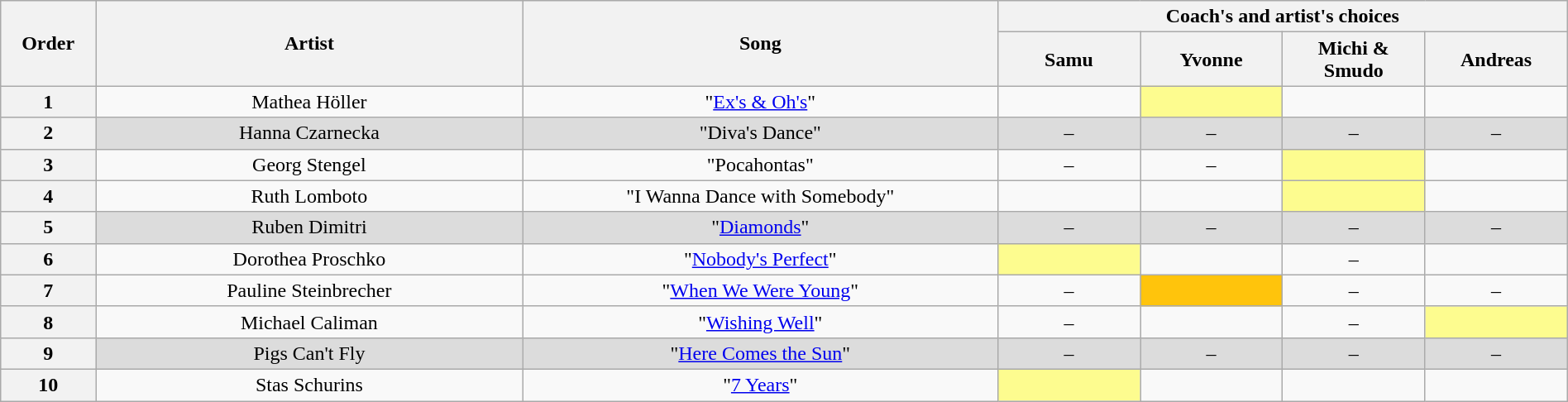<table class="wikitable" style="text-align:center; width:100%;">
<tr>
<th scope="col" rowspan="2" style="width:04%;">Order</th>
<th scope="col" rowspan="2" style="width:18%;">Artist</th>
<th scope="col" rowspan="2" style="width:20%;">Song</th>
<th scope="col" colspan="4" style="width:24%;">Coach's and artist's choices</th>
</tr>
<tr>
<th style="width:06%;">Samu</th>
<th style="width:06%;">Yvonne</th>
<th style="width:06%;">Michi & Smudo</th>
<th style="width:06%;">Andreas</th>
</tr>
<tr>
<th>1</th>
<td>Mathea Höller</td>
<td>"<a href='#'>Ex's & Oh's</a>"</td>
<td><strong></strong></td>
<td style="background: #fdfc8f;"><strong></strong></td>
<td><strong></strong></td>
<td><strong></strong></td>
</tr>
<tr style="background: #dcdcdc;" |>
<th>2</th>
<td>Hanna Czarnecka</td>
<td>"Diva's Dance"</td>
<td>–</td>
<td>–</td>
<td>–</td>
<td>–</td>
</tr>
<tr>
<th>3</th>
<td>Georg Stengel</td>
<td>"Pocahontas"</td>
<td>–</td>
<td>–</td>
<td style="background: #fdfc8f;"><strong></strong></td>
<td><strong></strong></td>
</tr>
<tr>
<th>4</th>
<td>Ruth Lomboto</td>
<td>"I Wanna Dance with Somebody"</td>
<td><strong></strong></td>
<td><strong></strong></td>
<td style="background: #fdfc8f;"><strong></strong></td>
<td><strong></strong></td>
</tr>
<tr style="background: #dcdcdc;" |>
<th>5</th>
<td>Ruben Dimitri</td>
<td>"<a href='#'>Diamonds</a>"</td>
<td>–</td>
<td>–</td>
<td>–</td>
<td>–</td>
</tr>
<tr>
<th>6</th>
<td>Dorothea Proschko</td>
<td>"<a href='#'>Nobody's Perfect</a>"</td>
<td style="background: #fdfc8f;"><strong></strong></td>
<td><strong></strong></td>
<td>–</td>
<td><strong></strong></td>
</tr>
<tr>
<th>7</th>
<td>Pauline Steinbrecher</td>
<td>"<a href='#'>When We Were Young</a>"</td>
<td>–</td>
<td style="background: #ffc40c;"><strong></strong></td>
<td>–</td>
<td>–</td>
</tr>
<tr>
<th>8</th>
<td>Michael Caliman</td>
<td>"<a href='#'>Wishing Well</a>"</td>
<td>–</td>
<td><strong></strong></td>
<td>–</td>
<td style="background: #fdfc8f;"><strong></strong></td>
</tr>
<tr style="background: #dcdcdc;" |>
<th>9</th>
<td>Pigs Can't Fly</td>
<td>"<a href='#'>Here Comes the Sun</a>"</td>
<td>–</td>
<td>–</td>
<td>–</td>
<td>–</td>
</tr>
<tr>
<th>10</th>
<td>Stas Schurins</td>
<td>"<a href='#'>7 Years</a>"</td>
<td style="background: #fdfc8f;"><strong></strong></td>
<td><strong></strong></td>
<td><strong></strong></td>
<td><strong></strong></td>
</tr>
</table>
